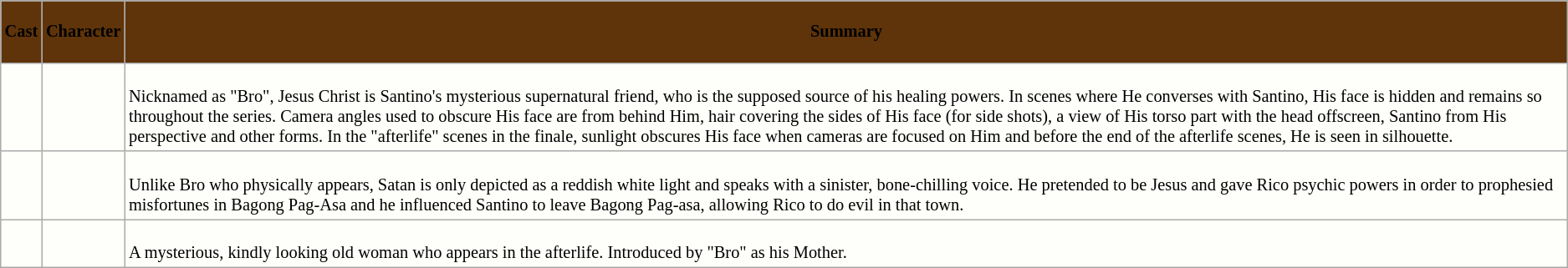<table class="wikitable" style=" background:#FEFEFA; font-size: 85%;">
<tr>
<th style="background:#5F340A ;"><p>Cast</p></th>
<th style="background:#5F340A; "><p>Character</p></th>
<th style="background:#5F340A ;"><p>Summary</p></th>
</tr>
<tr>
<td></td>
<td></td>
<td><br>Nicknamed as "Bro", Jesus Christ is Santino's mysterious supernatural friend, who is the supposed source of his healing powers. In scenes where He converses with Santino, His face is hidden and remains so throughout the series. Camera angles used to obscure His face are from behind Him, hair covering the sides of His face (for side shots), a view of His torso part with the head offscreen, Santino from His perspective and other forms. In the "afterlife" scenes in the finale, sunlight obscures His face when cameras are focused on Him and before the end of the afterlife scenes, He is seen in silhouette.</td>
</tr>
<tr>
<td></td>
<td></td>
<td><br>Unlike Bro who physically appears, Satan is only depicted as a reddish white light and speaks with a sinister, bone-chilling voice. He pretended to be Jesus and gave Rico psychic powers in order to prophesied misfortunes in Bagong Pag-Asa and he influenced Santino to leave Bagong Pag-asa, allowing Rico to do evil in that town.</td>
</tr>
<tr>
<td></td>
<td></td>
<td><br>A mysterious, kindly looking old woman who appears in the afterlife. Introduced by "Bro" as his Mother.</td>
</tr>
</table>
